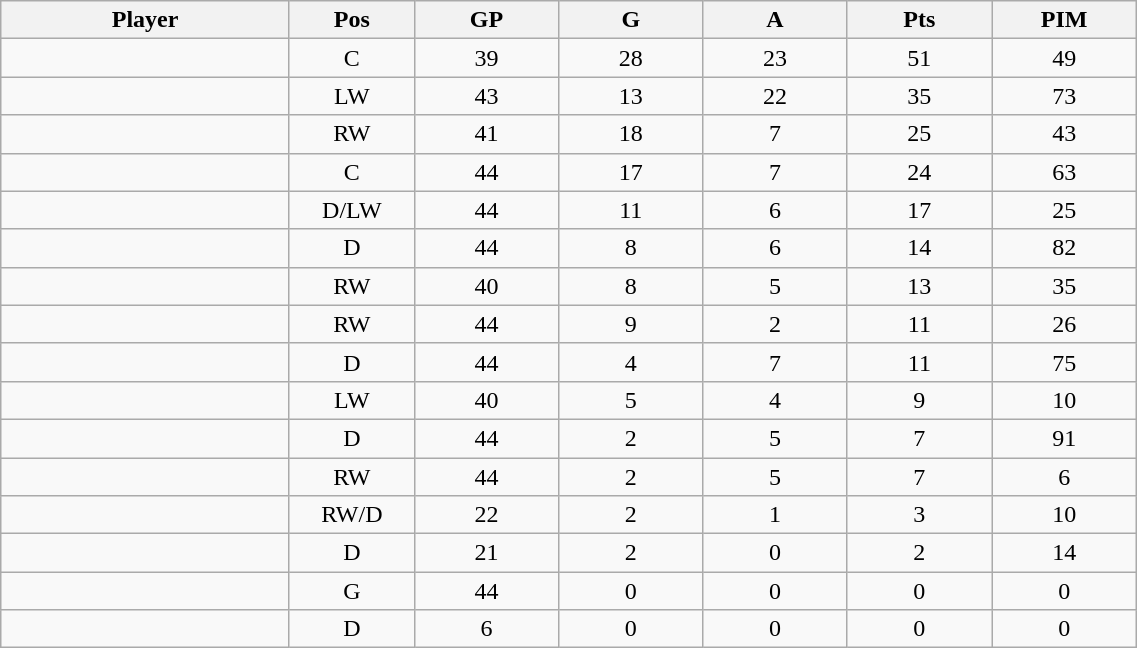<table class="wikitable sortable" width="60%">
<tr ALIGN="center">
<th bgcolor="#DDDDFF" width="10%">Player</th>
<th bgcolor="#DDDDFF" width="3%" title="Position">Pos</th>
<th bgcolor="#DDDDFF" width="5%" title="Games played">GP</th>
<th bgcolor="#DDDDFF" width="5%" title="Goals">G</th>
<th bgcolor="#DDDDFF" width="5%" title="Assists">A</th>
<th bgcolor="#DDDDFF" width="5%" title="Points">Pts</th>
<th bgcolor="#DDDDFF" width="5%" title="Penalties in Minutes">PIM</th>
</tr>
<tr align="center">
<td align="right"></td>
<td>C</td>
<td>39</td>
<td>28</td>
<td>23</td>
<td>51</td>
<td>49</td>
</tr>
<tr align="center">
<td align="right"></td>
<td>LW</td>
<td>43</td>
<td>13</td>
<td>22</td>
<td>35</td>
<td>73</td>
</tr>
<tr align="center">
<td align="right"></td>
<td>RW</td>
<td>41</td>
<td>18</td>
<td>7</td>
<td>25</td>
<td>43</td>
</tr>
<tr align="center">
<td align="right"></td>
<td>C</td>
<td>44</td>
<td>17</td>
<td>7</td>
<td>24</td>
<td>63</td>
</tr>
<tr align="center">
<td align="right"></td>
<td>D/LW</td>
<td>44</td>
<td>11</td>
<td>6</td>
<td>17</td>
<td>25</td>
</tr>
<tr align="center">
<td align="right"></td>
<td>D</td>
<td>44</td>
<td>8</td>
<td>6</td>
<td>14</td>
<td>82</td>
</tr>
<tr align="center">
<td align="right"></td>
<td>RW</td>
<td>40</td>
<td>8</td>
<td>5</td>
<td>13</td>
<td>35</td>
</tr>
<tr align="center">
<td align="right"></td>
<td>RW</td>
<td>44</td>
<td>9</td>
<td>2</td>
<td>11</td>
<td>26</td>
</tr>
<tr align="center">
<td align="right"></td>
<td>D</td>
<td>44</td>
<td>4</td>
<td>7</td>
<td>11</td>
<td>75</td>
</tr>
<tr align="center">
<td align="right"></td>
<td>LW</td>
<td>40</td>
<td>5</td>
<td>4</td>
<td>9</td>
<td>10</td>
</tr>
<tr align="center">
<td align="right"></td>
<td>D</td>
<td>44</td>
<td>2</td>
<td>5</td>
<td>7</td>
<td>91</td>
</tr>
<tr align="center">
<td align="right"></td>
<td>RW</td>
<td>44</td>
<td>2</td>
<td>5</td>
<td>7</td>
<td>6</td>
</tr>
<tr align="center">
<td align="right"></td>
<td>RW/D</td>
<td>22</td>
<td>2</td>
<td>1</td>
<td>3</td>
<td>10</td>
</tr>
<tr align="center">
<td align="right"></td>
<td>D</td>
<td>21</td>
<td>2</td>
<td>0</td>
<td>2</td>
<td>14</td>
</tr>
<tr align="center">
<td align="right"></td>
<td>G</td>
<td>44</td>
<td>0</td>
<td>0</td>
<td>0</td>
<td>0</td>
</tr>
<tr align="center">
<td align="right"></td>
<td>D</td>
<td>6</td>
<td>0</td>
<td>0</td>
<td>0</td>
<td>0</td>
</tr>
</table>
